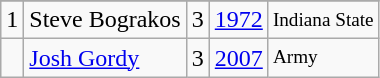<table class="wikitable">
<tr>
</tr>
<tr>
<td>1</td>
<td>Steve Bograkos</td>
<td>3</td>
<td><a href='#'>1972</a></td>
<td style="font-size:80%;">Indiana State</td>
</tr>
<tr>
<td></td>
<td><a href='#'>Josh Gordy</a></td>
<td>3</td>
<td><a href='#'>2007</a></td>
<td style="font-size:80%;">Army</td>
</tr>
</table>
